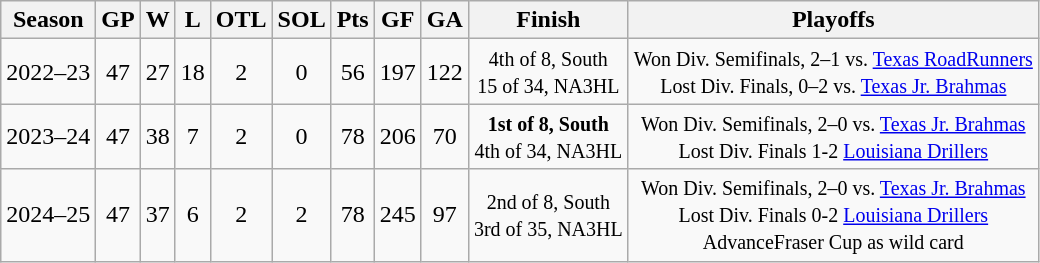<table class="wikitable" style="text-align:center">
<tr align="center">
<th>Season</th>
<th>GP</th>
<th>W</th>
<th>L</th>
<th>OTL</th>
<th>SOL</th>
<th>Pts</th>
<th>GF</th>
<th>GA</th>
<th>Finish</th>
<th>Playoffs</th>
</tr>
<tr>
<td>2022–23</td>
<td>47</td>
<td>27</td>
<td>18</td>
<td>2</td>
<td>0</td>
<td>56</td>
<td>197</td>
<td>122</td>
<td><small>4th of 8, South<br>15 of 34, NA3HL</small></td>
<td><small>Won Div. Semifinals, 2–1 vs. <a href='#'>Texas RoadRunners</a><br>Lost Div. Finals, 0–2 vs. <a href='#'>Texas Jr. Brahmas</a></small></td>
</tr>
<tr>
<td>2023–24</td>
<td>47</td>
<td>38</td>
<td>7</td>
<td>2</td>
<td>0</td>
<td>78</td>
<td>206</td>
<td>70</td>
<td><small><strong>1st of 8, South</strong><br>4th of 34, NA3HL</small></td>
<td><small>Won Div. Semifinals, 2–0 vs. <a href='#'>Texas Jr. Brahmas</a><br>Lost Div. Finals 1-2 <a href='#'>Louisiana Drillers</a></small></td>
</tr>
<tr>
<td>2024–25</td>
<td>47</td>
<td>37</td>
<td>6</td>
<td>2</td>
<td>2</td>
<td>78</td>
<td>245</td>
<td>97</td>
<td><small>2nd of 8, South<br>3rd of 35, NA3HL</small></td>
<td><small>Won Div. Semifinals, 2–0 vs. <a href='#'>Texas Jr. Brahmas</a><br>Lost Div. Finals 0-2 <a href='#'>Louisiana Drillers</a><br>AdvanceFraser Cup as wild card</small></td>
</tr>
</table>
